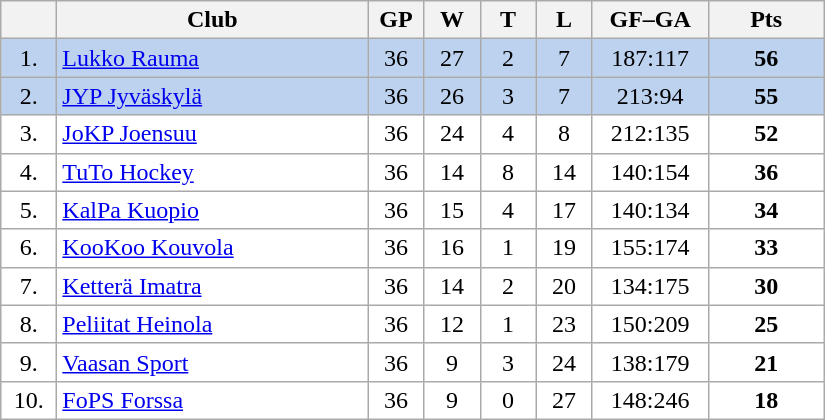<table class="wikitable">
<tr>
<th width="30"></th>
<th width="200">Club</th>
<th width="30">GP</th>
<th width="30">W</th>
<th width="30">T</th>
<th width="30">L</th>
<th width="70">GF–GA</th>
<th width="70">Pts</th>
</tr>
<tr bgcolor="#BCD2EE" align="center">
<td>1.</td>
<td align="left"><a href='#'>Lukko Rauma</a></td>
<td>36</td>
<td>27</td>
<td>2</td>
<td>7</td>
<td>187:117</td>
<td><strong>56</strong></td>
</tr>
<tr bgcolor="#BCD2EE" align="center">
<td>2.</td>
<td align="left"><a href='#'>JYP Jyväskylä</a></td>
<td>36</td>
<td>26</td>
<td>3</td>
<td>7</td>
<td>213:94</td>
<td><strong>55</strong></td>
</tr>
<tr bgcolor="#FFFFFF" align="center">
<td>3.</td>
<td align="left"><a href='#'>JoKP Joensuu</a></td>
<td>36</td>
<td>24</td>
<td>4</td>
<td>8</td>
<td>212:135</td>
<td><strong>52</strong></td>
</tr>
<tr bgcolor="#FFFFFF" align="center">
<td>4.</td>
<td align="left"><a href='#'>TuTo Hockey</a></td>
<td>36</td>
<td>14</td>
<td>8</td>
<td>14</td>
<td>140:154</td>
<td><strong>36</strong></td>
</tr>
<tr bgcolor="#FFFFFF" align="center">
<td>5.</td>
<td align="left"><a href='#'>KalPa Kuopio</a></td>
<td>36</td>
<td>15</td>
<td>4</td>
<td>17</td>
<td>140:134</td>
<td><strong>34</strong></td>
</tr>
<tr bgcolor="#FFFFFF" align="center">
<td>6.</td>
<td align="left"><a href='#'>KooKoo Kouvola</a></td>
<td>36</td>
<td>16</td>
<td>1</td>
<td>19</td>
<td>155:174</td>
<td><strong>33</strong></td>
</tr>
<tr bgcolor="#FFFFFF" align="center">
<td>7.</td>
<td align="left"><a href='#'>Ketterä Imatra</a></td>
<td>36</td>
<td>14</td>
<td>2</td>
<td>20</td>
<td>134:175</td>
<td><strong>30</strong></td>
</tr>
<tr bgcolor="#FFFFFF" align="center">
<td>8.</td>
<td align="left"><a href='#'>Peliitat Heinola</a></td>
<td>36</td>
<td>12</td>
<td>1</td>
<td>23</td>
<td>150:209</td>
<td><strong>25</strong></td>
</tr>
<tr bgcolor="#FFFFFF" align="center">
<td>9.</td>
<td align="left"><a href='#'>Vaasan Sport</a></td>
<td>36</td>
<td>9</td>
<td>3</td>
<td>24</td>
<td>138:179</td>
<td><strong>21</strong></td>
</tr>
<tr bgcolor="#FFFFFF" align="center">
<td>10.</td>
<td align="left"><a href='#'>FoPS Forssa</a></td>
<td>36</td>
<td>9</td>
<td>0</td>
<td>27</td>
<td>148:246</td>
<td><strong>18</strong></td>
</tr>
</table>
